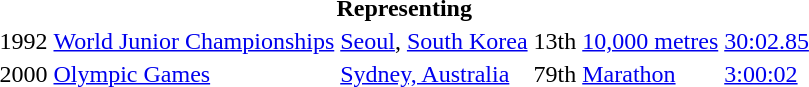<table>
<tr>
<th colspan="6">Representing </th>
</tr>
<tr>
<td>1992</td>
<td><a href='#'>World Junior Championships</a></td>
<td><a href='#'>Seoul</a>, <a href='#'>South Korea</a></td>
<td>13th</td>
<td><a href='#'>10,000 metres</a></td>
<td><a href='#'>30:02.85</a></td>
</tr>
<tr>
<td>2000</td>
<td><a href='#'>Olympic Games</a></td>
<td><a href='#'>Sydney, Australia</a></td>
<td>79th</td>
<td><a href='#'>Marathon</a></td>
<td><a href='#'>3:00:02</a></td>
</tr>
</table>
